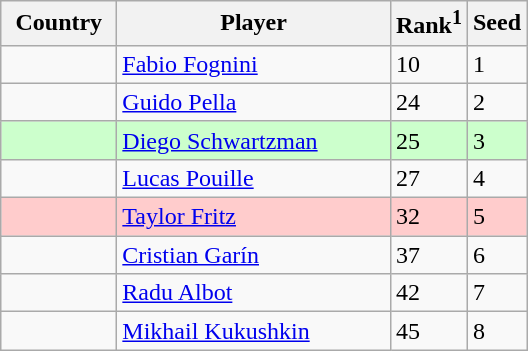<table class="sortable wikitable">
<tr>
<th width="70">Country</th>
<th width="175">Player</th>
<th>Rank<sup>1</sup></th>
<th>Seed</th>
</tr>
<tr>
<td></td>
<td><a href='#'>Fabio Fognini</a></td>
<td>10</td>
<td>1</td>
</tr>
<tr>
<td></td>
<td><a href='#'>Guido Pella</a></td>
<td>24</td>
<td>2</td>
</tr>
<tr style="background:#cfc;">
<td></td>
<td><a href='#'>Diego Schwartzman</a></td>
<td>25</td>
<td>3</td>
</tr>
<tr>
<td></td>
<td><a href='#'>Lucas Pouille</a></td>
<td>27</td>
<td>4</td>
</tr>
<tr style="background:#fcc;">
<td></td>
<td><a href='#'>Taylor Fritz</a></td>
<td>32</td>
<td>5</td>
</tr>
<tr>
<td></td>
<td><a href='#'>Cristian Garín</a></td>
<td>37</td>
<td>6</td>
</tr>
<tr>
<td></td>
<td><a href='#'>Radu Albot</a></td>
<td>42</td>
<td>7</td>
</tr>
<tr>
<td></td>
<td><a href='#'>Mikhail Kukushkin</a></td>
<td>45</td>
<td>8</td>
</tr>
</table>
